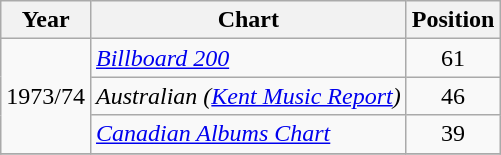<table class="wikitable">
<tr>
<th>Year</th>
<th>Chart</th>
<th>Position</th>
</tr>
<tr>
<td rowspan=3>1973/74</td>
<td><em><a href='#'>Billboard 200</a></em></td>
<td align="center">61</td>
</tr>
<tr>
<td><em>Australian (<a href='#'>Kent Music Report</a>)</em></td>
<td align="center">46</td>
</tr>
<tr>
<td><em><a href='#'>Canadian Albums Chart</a></em></td>
<td align="center">39</td>
</tr>
<tr>
</tr>
</table>
